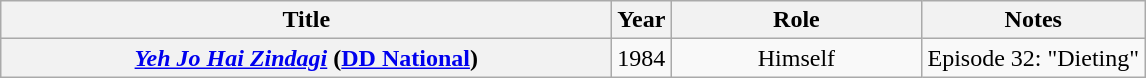<table class="wikitable sortable plainrowheaders" style="text-align:center;">
<tr>
<th scope="col" style="width:25em;">Title</th>
<th scope="col" style="width:1em;">Year</th>
<th scope="col" style="width:10em;">Role</th>
<th scope="col" class="unsortable">Notes</th>
</tr>
<tr>
<th scope="row"><em><a href='#'>Yeh Jo Hai Zindagi</a></em> (<a href='#'>DD National</a>)</th>
<td>1984</td>
<td rowspan="12">Himself</td>
<td style="text-align:left;">Episode 32: "Dieting"</td>
</tr>
</table>
